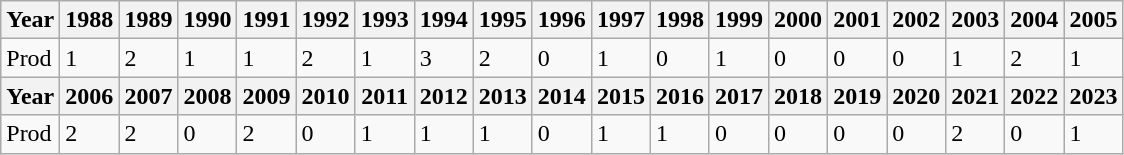<table class="wikitable">
<tr>
<th>Year</th>
<th>1988</th>
<th>1989</th>
<th>1990</th>
<th>1991</th>
<th>1992</th>
<th>1993</th>
<th>1994</th>
<th>1995</th>
<th>1996</th>
<th>1997</th>
<th>1998</th>
<th>1999</th>
<th>2000</th>
<th>2001</th>
<th>2002</th>
<th>2003</th>
<th>2004</th>
<th>2005</th>
</tr>
<tr>
<td>Prod</td>
<td>1</td>
<td>2</td>
<td>1</td>
<td>1</td>
<td>2</td>
<td>1</td>
<td>3</td>
<td>2</td>
<td>0</td>
<td>1</td>
<td>0</td>
<td>1</td>
<td>0</td>
<td>0</td>
<td>0</td>
<td>1</td>
<td>2</td>
<td>1</td>
</tr>
<tr>
<th>Year</th>
<th>2006</th>
<th>2007</th>
<th>2008</th>
<th>2009</th>
<th>2010</th>
<th>2011</th>
<th>2012</th>
<th>2013</th>
<th>2014</th>
<th>2015</th>
<th>2016</th>
<th>2017</th>
<th>2018</th>
<th>2019</th>
<th>2020</th>
<th>2021</th>
<th>2022</th>
<th>2023</th>
</tr>
<tr>
<td>Prod</td>
<td>2</td>
<td>2</td>
<td>0</td>
<td>2</td>
<td>0</td>
<td>1</td>
<td>1</td>
<td>1</td>
<td>0</td>
<td>1</td>
<td>1</td>
<td>0</td>
<td>0</td>
<td>0</td>
<td>0</td>
<td>2</td>
<td>0</td>
<td>1</td>
</tr>
</table>
